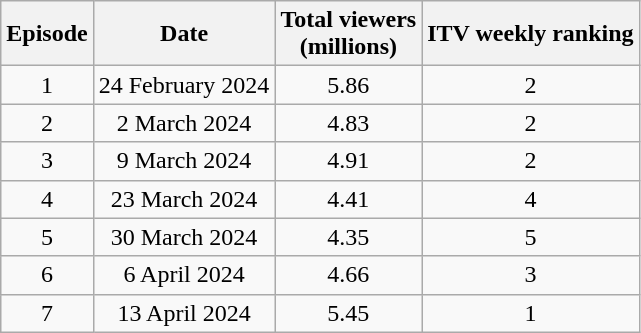<table class="wikitable" style="text-align: center;">
<tr>
<th>Episode</th>
<th>Date</th>
<th>Total viewers <br> (millions)</th>
<th>ITV weekly ranking</th>
</tr>
<tr>
<td>1</td>
<td>24 February 2024</td>
<td>5.86</td>
<td>2</td>
</tr>
<tr>
<td>2</td>
<td>2 March 2024</td>
<td>4.83</td>
<td>2</td>
</tr>
<tr>
<td>3</td>
<td>9 March 2024</td>
<td>4.91</td>
<td>2</td>
</tr>
<tr>
<td>4</td>
<td>23 March 2024</td>
<td>4.41</td>
<td>4</td>
</tr>
<tr>
<td>5</td>
<td>30 March 2024</td>
<td>4.35</td>
<td>5</td>
</tr>
<tr>
<td>6</td>
<td>6 April 2024</td>
<td>4.66</td>
<td>3</td>
</tr>
<tr>
<td>7</td>
<td>13 April 2024</td>
<td>5.45</td>
<td>1</td>
</tr>
</table>
